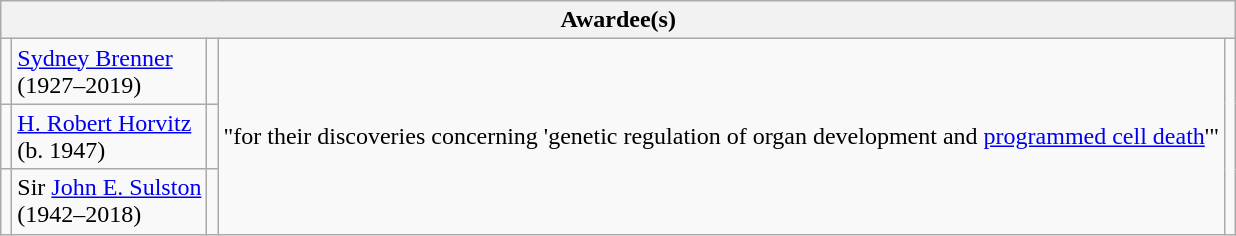<table class="wikitable">
<tr>
<th colspan="5">Awardee(s)</th>
</tr>
<tr>
<td></td>
<td><a href='#'>Sydney Brenner</a><br>(1927–2019)</td>
<td></td>
<td rowspan="3">"for their discoveries concerning 'genetic regulation of organ development and <a href='#'>programmed cell death</a>'"</td>
<td rowspan="3"></td>
</tr>
<tr>
<td></td>
<td><a href='#'>H. Robert Horvitz</a><br>(b. 1947)</td>
<td></td>
</tr>
<tr>
<td></td>
<td>Sir <a href='#'>John E. Sulston</a><br>(1942–2018)</td>
<td></td>
</tr>
</table>
